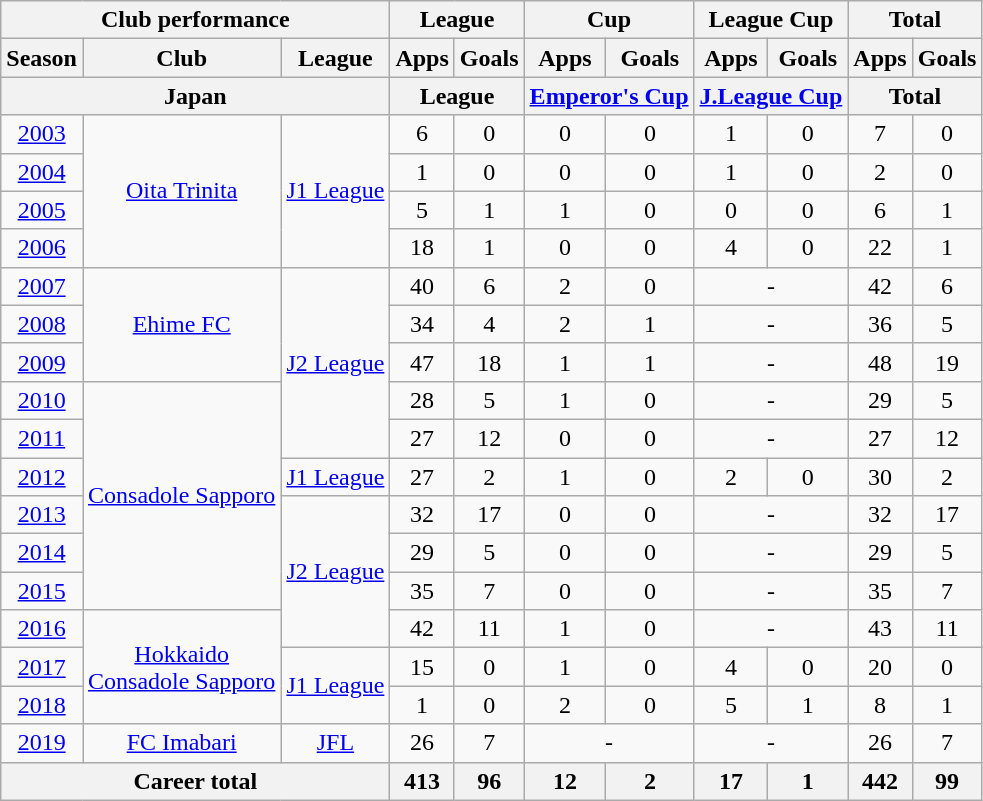<table class="wikitable" style="text-align:center">
<tr>
<th colspan=3>Club performance</th>
<th colspan=2>League</th>
<th colspan=2>Cup</th>
<th colspan=2>League Cup</th>
<th colspan=2>Total</th>
</tr>
<tr>
<th>Season</th>
<th>Club</th>
<th>League</th>
<th>Apps</th>
<th>Goals</th>
<th>Apps</th>
<th>Goals</th>
<th>Apps</th>
<th>Goals</th>
<th>Apps</th>
<th>Goals</th>
</tr>
<tr>
<th colspan=3>Japan</th>
<th colspan=2>League</th>
<th colspan=2><a href='#'>Emperor's Cup</a></th>
<th colspan=2><a href='#'>J.League Cup</a></th>
<th colspan=2>Total</th>
</tr>
<tr>
<td><a href='#'>2003</a></td>
<td rowspan="4"><a href='#'>Oita Trinita</a></td>
<td rowspan="4"><a href='#'>J1 League</a></td>
<td>6</td>
<td>0</td>
<td>0</td>
<td>0</td>
<td>1</td>
<td>0</td>
<td>7</td>
<td>0</td>
</tr>
<tr>
<td><a href='#'>2004</a></td>
<td>1</td>
<td>0</td>
<td>0</td>
<td>0</td>
<td>1</td>
<td>0</td>
<td>2</td>
<td>0</td>
</tr>
<tr>
<td><a href='#'>2005</a></td>
<td>5</td>
<td>1</td>
<td>1</td>
<td>0</td>
<td>0</td>
<td>0</td>
<td>6</td>
<td>1</td>
</tr>
<tr>
<td><a href='#'>2006</a></td>
<td>18</td>
<td>1</td>
<td>0</td>
<td>0</td>
<td>4</td>
<td>0</td>
<td>22</td>
<td>1</td>
</tr>
<tr>
<td><a href='#'>2007</a></td>
<td rowspan="3"><a href='#'>Ehime FC</a></td>
<td rowspan="5"><a href='#'>J2 League</a></td>
<td>40</td>
<td>6</td>
<td>2</td>
<td>0</td>
<td colspan="2">-</td>
<td>42</td>
<td>6</td>
</tr>
<tr>
<td><a href='#'>2008</a></td>
<td>34</td>
<td>4</td>
<td>2</td>
<td>1</td>
<td colspan="2">-</td>
<td>36</td>
<td>5</td>
</tr>
<tr>
<td><a href='#'>2009</a></td>
<td>47</td>
<td>18</td>
<td>1</td>
<td>1</td>
<td colspan="2">-</td>
<td>48</td>
<td>19</td>
</tr>
<tr>
<td><a href='#'>2010</a></td>
<td rowspan="6"><a href='#'>Consadole Sapporo</a></td>
<td>28</td>
<td>5</td>
<td>1</td>
<td>0</td>
<td colspan="2">-</td>
<td>29</td>
<td>5</td>
</tr>
<tr>
<td><a href='#'>2011</a></td>
<td>27</td>
<td>12</td>
<td>0</td>
<td>0</td>
<td colspan="2">-</td>
<td>27</td>
<td>12</td>
</tr>
<tr>
<td><a href='#'>2012</a></td>
<td><a href='#'>J1 League</a></td>
<td>27</td>
<td>2</td>
<td>1</td>
<td>0</td>
<td>2</td>
<td>0</td>
<td>30</td>
<td>2</td>
</tr>
<tr>
<td><a href='#'>2013</a></td>
<td rowspan="4"><a href='#'>J2 League</a></td>
<td>32</td>
<td>17</td>
<td>0</td>
<td>0</td>
<td colspan="2">-</td>
<td>32</td>
<td>17</td>
</tr>
<tr>
<td><a href='#'>2014</a></td>
<td>29</td>
<td>5</td>
<td>0</td>
<td>0</td>
<td colspan="2">-</td>
<td>29</td>
<td>5</td>
</tr>
<tr>
<td><a href='#'>2015</a></td>
<td>35</td>
<td>7</td>
<td>0</td>
<td>0</td>
<td colspan="2">-</td>
<td>35</td>
<td>7</td>
</tr>
<tr>
<td><a href='#'>2016</a></td>
<td rowspan="3"><a href='#'>Hokkaido<br>Consadole Sapporo</a></td>
<td>42</td>
<td>11</td>
<td>1</td>
<td>0</td>
<td colspan="2">-</td>
<td>43</td>
<td>11</td>
</tr>
<tr>
<td><a href='#'>2017</a></td>
<td rowspan="2"><a href='#'>J1 League</a></td>
<td>15</td>
<td>0</td>
<td>1</td>
<td>0</td>
<td>4</td>
<td>0</td>
<td>20</td>
<td>0</td>
</tr>
<tr>
<td><a href='#'>2018</a></td>
<td>1</td>
<td>0</td>
<td>2</td>
<td>0</td>
<td>5</td>
<td>1</td>
<td>8</td>
<td>1</td>
</tr>
<tr>
<td><a href='#'>2019</a></td>
<td><a href='#'>FC Imabari</a></td>
<td><a href='#'>JFL</a></td>
<td>26</td>
<td>7</td>
<td colspan="2">-</td>
<td colspan="2">-</td>
<td>26</td>
<td>7</td>
</tr>
<tr>
<th colspan=3>Career total</th>
<th>413</th>
<th>96</th>
<th>12</th>
<th>2</th>
<th>17</th>
<th>1</th>
<th>442</th>
<th>99</th>
</tr>
</table>
